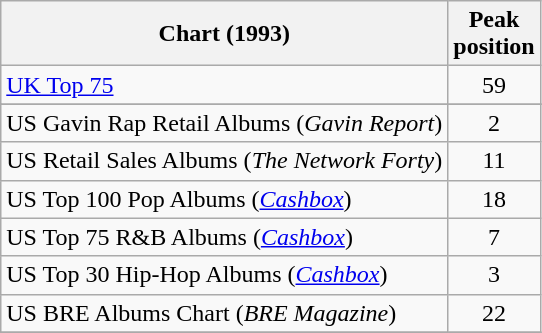<table class="wikitable">
<tr>
<th>Chart (1993)</th>
<th>Peak<br>position</th>
</tr>
<tr>
<td align="left"><a href='#'>UK Top 75</a></td>
<td align="center">59</td>
</tr>
<tr>
</tr>
<tr>
</tr>
<tr>
<td>US Gavin Rap Retail Albums (<em>Gavin Report</em>)</td>
<td align="center">2</td>
</tr>
<tr>
<td>US Retail Sales Albums (<em>The Network Forty</em>)</td>
<td align="center">11</td>
</tr>
<tr>
<td>US Top 100 Pop Albums (<em><a href='#'>Cashbox</a></em>)</td>
<td align="center">18</td>
</tr>
<tr>
<td>US Top 75 R&B Albums (<em><a href='#'>Cashbox</a></em>)</td>
<td align="center">7</td>
</tr>
<tr>
<td>US Top 30 Hip-Hop Albums (<em><a href='#'>Cashbox</a></em>)</td>
<td align="center">3</td>
</tr>
<tr>
<td>US BRE Albums Chart (<em>BRE Magazine</em>)</td>
<td align="center">22</td>
</tr>
<tr>
</tr>
</table>
